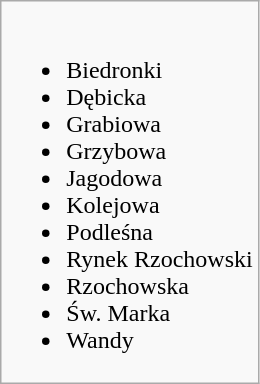<table class="wikitable">
<tr valign="top">
<td><br><ul><li>Biedronki</li><li>Dębicka</li><li>Grabiowa</li><li>Grzybowa</li><li>Jagodowa</li><li>Kolejowa</li><li>Podleśna</li><li>Rynek Rzochowski</li><li>Rzochowska</li><li>Św. Marka</li><li>Wandy</li></ul></td>
</tr>
</table>
